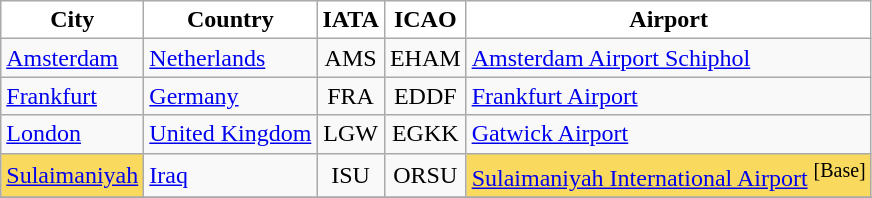<table class="sortable wikitable toccolours">
<tr>
<th style="background:white;">City</th>
<th style="background:white;">Country</th>
<th style="background:white;">IATA</th>
<th style="background:white;">ICAO</th>
<th style="background:white;">Airport</th>
</tr>
<tr>
<td><a href='#'>Amsterdam</a></td>
<td><a href='#'>Netherlands</a></td>
<td align=center>AMS</td>
<td align=center>EHAM</td>
<td><a href='#'>Amsterdam Airport Schiphol</a></td>
</tr>
<tr>
<td><a href='#'>Frankfurt</a></td>
<td><a href='#'>Germany</a></td>
<td align=center>FRA</td>
<td align=center>EDDF</td>
<td><a href='#'>Frankfurt Airport</a></td>
</tr>
<tr>
<td><a href='#'>London</a></td>
<td><a href='#'>United Kingdom</a></td>
<td align=center>LGW</td>
<td align=center>EGKK</td>
<td><a href='#'>Gatwick Airport</a></td>
</tr>
<tr>
<td style="background:#fada5e;"><a href='#'>Sulaimaniyah</a></td>
<td><a href='#'>Iraq</a></td>
<td align=center>ISU</td>
<td align=center>ORSU</td>
<td style="background:#fada5e;"><a href='#'>Sulaimaniyah International Airport</a> <sup>[Base]</sup></td>
</tr>
<tr>
</tr>
</table>
